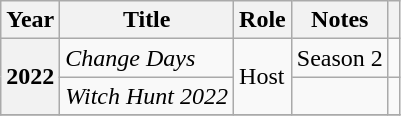<table class="wikitable sortable plainrowheaders">
<tr>
<th scope="col">Year</th>
<th scope="col">Title</th>
<th scope="col">Role</th>
<th scope="col">Notes</th>
<th scope="col" class="unsortable"></th>
</tr>
<tr>
<th scope="row" rowspan=2>2022</th>
<td><em>Change Days</em></td>
<td rowspan=2>Host</td>
<td>Season 2</td>
<td style="text-align:center"></td>
</tr>
<tr>
<td><em>Witch Hunt 2022</em></td>
<td></td>
<td style="text-align:center"></td>
</tr>
<tr>
</tr>
</table>
